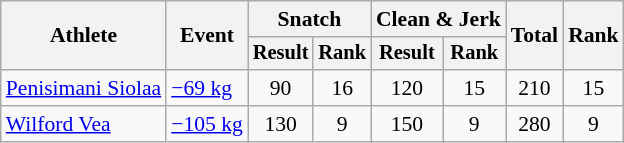<table class="wikitable" style="font-size:90%">
<tr>
<th rowspan=2>Athlete</th>
<th rowspan=2>Event</th>
<th colspan="2">Snatch</th>
<th colspan="2">Clean & Jerk</th>
<th rowspan="2">Total</th>
<th rowspan="2">Rank</th>
</tr>
<tr style="font-size:95%">
<th>Result</th>
<th>Rank</th>
<th>Result</th>
<th>Rank</th>
</tr>
<tr align=center>
<td align=left><a href='#'>Penisimani Siolaa</a></td>
<td align=left><a href='#'>−69 kg</a></td>
<td>90</td>
<td>16</td>
<td>120</td>
<td>15</td>
<td>210</td>
<td>15</td>
</tr>
<tr align=center>
<td align=left><a href='#'>Wilford Vea</a></td>
<td align=left><a href='#'>−105 kg</a></td>
<td>130</td>
<td>9</td>
<td>150</td>
<td>9</td>
<td>280</td>
<td>9</td>
</tr>
</table>
